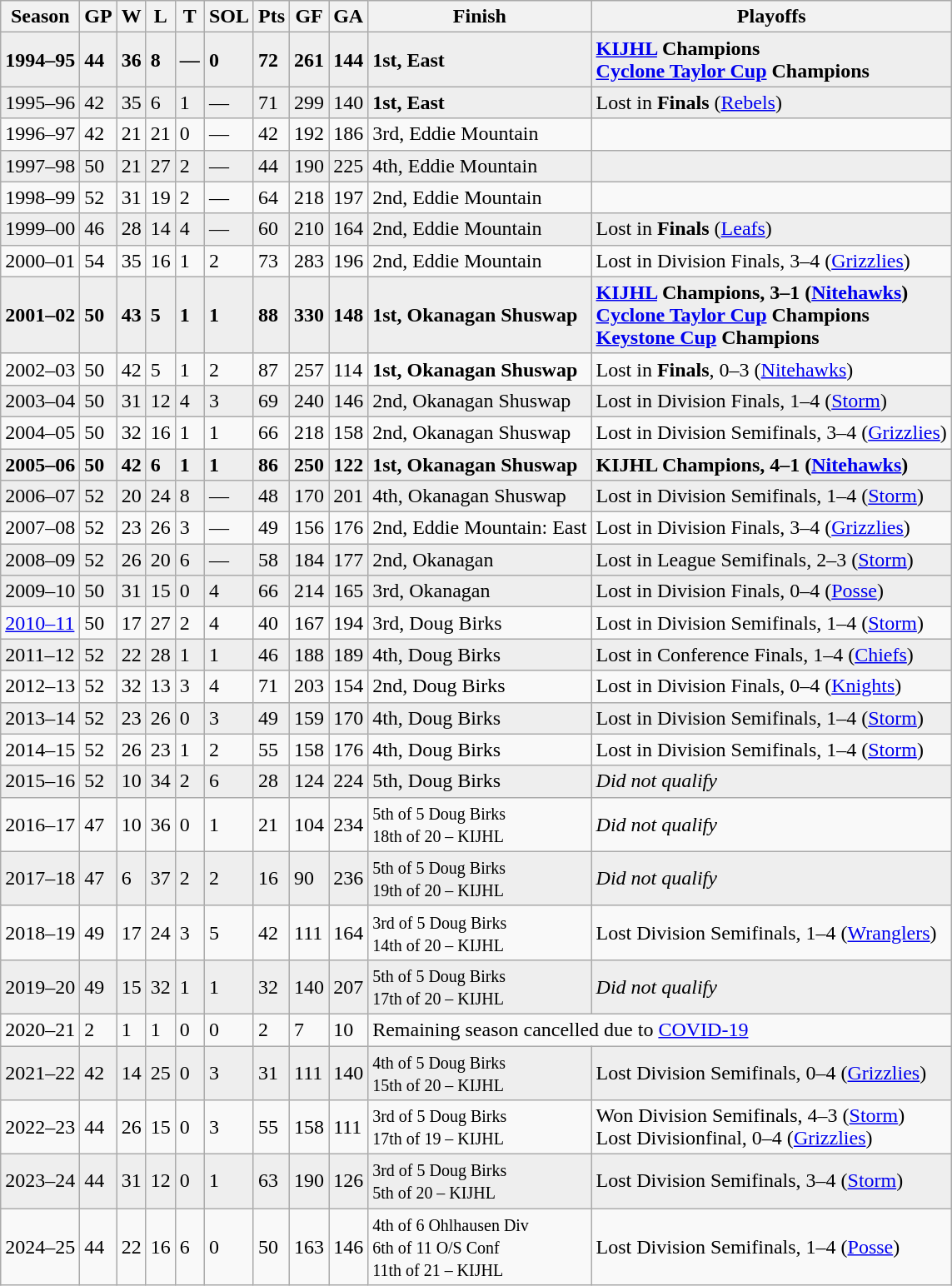<table class="wikitable">
<tr>
<th>Season</th>
<th>GP</th>
<th>W</th>
<th>L</th>
<th>T</th>
<th>SOL</th>
<th>Pts</th>
<th>GF</th>
<th>GA</th>
<th>Finish</th>
<th>Playoffs</th>
</tr>
<tr style="font-weight:bold" bgcolor="#eee">
<td>1994–95</td>
<td>44</td>
<td>36</td>
<td>8</td>
<td>—</td>
<td>0</td>
<td>72</td>
<td>261</td>
<td>144</td>
<td>1st, East</td>
<td><a href='#'>KIJHL</a> Champions<br><a href='#'>Cyclone Taylor Cup</a> Champions</td>
</tr>
<tr style="background:#eee;">
<td>1995–96</td>
<td>42</td>
<td>35</td>
<td>6</td>
<td>1</td>
<td>—</td>
<td>71</td>
<td>299</td>
<td>140</td>
<td><strong>1st, East</strong></td>
<td>Lost in <strong>Finals</strong> (<a href='#'>Rebels</a>)</td>
</tr>
<tr>
<td>1996–97</td>
<td>42</td>
<td>21</td>
<td>21</td>
<td>0</td>
<td>—</td>
<td>42</td>
<td>192</td>
<td>186</td>
<td>3rd, Eddie Mountain</td>
<td></td>
</tr>
<tr style="background:#eee;">
<td>1997–98</td>
<td>50</td>
<td>21</td>
<td>27</td>
<td>2</td>
<td>—</td>
<td>44</td>
<td>190</td>
<td>225</td>
<td>4th, Eddie Mountain</td>
<td></td>
</tr>
<tr>
<td>1998–99</td>
<td>52</td>
<td>31</td>
<td>19</td>
<td>2</td>
<td>—</td>
<td>64</td>
<td>218</td>
<td>197</td>
<td>2nd, Eddie Mountain</td>
<td></td>
</tr>
<tr style="background:#eee;">
<td>1999–00</td>
<td>46</td>
<td>28</td>
<td>14</td>
<td>4</td>
<td>—</td>
<td>60</td>
<td>210</td>
<td>164</td>
<td>2nd, Eddie Mountain</td>
<td>Lost in <strong>Finals</strong> (<a href='#'>Leafs</a>)</td>
</tr>
<tr>
<td>2000–01</td>
<td>54</td>
<td>35</td>
<td>16</td>
<td>1</td>
<td>2</td>
<td>73</td>
<td>283</td>
<td>196</td>
<td>2nd, Eddie Mountain</td>
<td>Lost in Division Finals, 3–4 (<a href='#'>Grizzlies</a>)</td>
</tr>
<tr style="font-weight:bold" bgcolor="#eee">
<td>2001–02</td>
<td>50</td>
<td>43</td>
<td>5</td>
<td>1</td>
<td>1</td>
<td>88</td>
<td>330</td>
<td>148</td>
<td>1st, Okanagan Shuswap</td>
<td><a href='#'>KIJHL</a> Champions, 3–1 (<a href='#'>Nitehawks</a>)<br><a href='#'>Cyclone Taylor Cup</a> Champions<br><a href='#'>Keystone Cup</a> Champions</td>
</tr>
<tr>
<td>2002–03</td>
<td>50</td>
<td>42</td>
<td>5</td>
<td>1</td>
<td>2</td>
<td>87</td>
<td>257</td>
<td>114</td>
<td><strong>1st, Okanagan Shuswap</strong></td>
<td>Lost in <strong>Finals</strong>, 0–3 (<a href='#'>Nitehawks</a>)</td>
</tr>
<tr style="background:#eee;">
<td>2003–04</td>
<td>50</td>
<td>31</td>
<td>12</td>
<td>4</td>
<td>3</td>
<td>69</td>
<td>240</td>
<td>146</td>
<td>2nd, Okanagan Shuswap</td>
<td>Lost in Division Finals, 1–4 (<a href='#'>Storm</a>)</td>
</tr>
<tr>
<td>2004–05</td>
<td>50</td>
<td>32</td>
<td>16</td>
<td>1</td>
<td>1</td>
<td>66</td>
<td>218</td>
<td>158</td>
<td>2nd, Okanagan Shuswap</td>
<td>Lost in Division Semifinals, 3–4 (<a href='#'>Grizzlies</a>)</td>
</tr>
<tr style="font-weight:bold" bgcolor="#eee">
<td>2005–06</td>
<td>50</td>
<td>42</td>
<td>6</td>
<td>1</td>
<td>1</td>
<td>86</td>
<td>250</td>
<td>122</td>
<td>1st, Okanagan Shuswap</td>
<td>KIJHL Champions, 4–1 (<a href='#'>Nitehawks</a>)</td>
</tr>
<tr style="background:#eee;">
<td>2006–07</td>
<td>52</td>
<td>20</td>
<td>24</td>
<td>8</td>
<td>—</td>
<td>48</td>
<td>170</td>
<td>201</td>
<td>4th, Okanagan Shuswap</td>
<td>Lost in Division Semifinals, 1–4 (<a href='#'>Storm</a>)</td>
</tr>
<tr>
<td>2007–08</td>
<td>52</td>
<td>23</td>
<td>26</td>
<td>3</td>
<td>—</td>
<td>49</td>
<td>156</td>
<td>176</td>
<td>2nd, Eddie Mountain: East</td>
<td>Lost in Division Finals, 3–4 (<a href='#'>Grizzlies</a>)</td>
</tr>
<tr style="background:#eee;">
<td>2008–09</td>
<td>52</td>
<td>26</td>
<td>20</td>
<td>6</td>
<td>—</td>
<td>58</td>
<td>184</td>
<td>177</td>
<td>2nd, Okanagan</td>
<td>Lost in League Semifinals, 2–3 (<a href='#'>Storm</a>)</td>
</tr>
<tr style="background:#eee;">
<td>2009–10</td>
<td>50</td>
<td>31</td>
<td>15</td>
<td>0</td>
<td>4</td>
<td>66</td>
<td>214</td>
<td>165</td>
<td>3rd, Okanagan</td>
<td>Lost in Division Finals, 0–4 (<a href='#'>Posse</a>)</td>
</tr>
<tr>
<td><a href='#'>2010–11</a></td>
<td>50</td>
<td>17</td>
<td>27</td>
<td>2</td>
<td>4</td>
<td>40</td>
<td>167</td>
<td>194</td>
<td>3rd, Doug Birks</td>
<td>Lost in Division Semifinals, 1–4 (<a href='#'>Storm</a>)</td>
</tr>
<tr style="background:#eee;">
<td>2011–12</td>
<td>52</td>
<td>22</td>
<td>28</td>
<td>1</td>
<td>1</td>
<td>46</td>
<td>188</td>
<td>189</td>
<td>4th, Doug Birks</td>
<td>Lost in Conference Finals, 1–4 (<a href='#'>Chiefs</a>)</td>
</tr>
<tr>
<td>2012–13</td>
<td>52</td>
<td>32</td>
<td>13</td>
<td>3</td>
<td>4</td>
<td>71</td>
<td>203</td>
<td>154</td>
<td>2nd, Doug Birks</td>
<td>Lost in Division Finals, 0–4 (<a href='#'>Knights</a>)</td>
</tr>
<tr style="background:#eee;">
<td>2013–14</td>
<td>52</td>
<td>23</td>
<td>26</td>
<td>0</td>
<td>3</td>
<td>49</td>
<td>159</td>
<td>170</td>
<td>4th, Doug Birks</td>
<td>Lost in Division Semifinals, 1–4 (<a href='#'>Storm</a>)</td>
</tr>
<tr>
<td>2014–15</td>
<td>52</td>
<td>26</td>
<td>23</td>
<td>1</td>
<td>2</td>
<td>55</td>
<td>158</td>
<td>176</td>
<td>4th, Doug Birks</td>
<td>Lost in Division Semifinals, 1–4 (<a href='#'>Storm</a>)</td>
</tr>
<tr style="background:#eee;">
<td>2015–16</td>
<td>52</td>
<td>10</td>
<td>34</td>
<td>2</td>
<td>6</td>
<td>28</td>
<td>124</td>
<td>224</td>
<td>5th, Doug Birks</td>
<td><em>Did not qualify</em></td>
</tr>
<tr>
<td>2016–17</td>
<td>47</td>
<td>10</td>
<td>36</td>
<td>0</td>
<td>1</td>
<td>21</td>
<td>104</td>
<td>234</td>
<td><small> 5th of 5 Doug Birks<br>18th of 20 – KIJHL</small></td>
<td><em>Did not qualify</em></td>
</tr>
<tr style="background:#eee;">
<td>2017–18</td>
<td>47</td>
<td>6</td>
<td>37</td>
<td>2</td>
<td>2</td>
<td>16</td>
<td>90</td>
<td>236</td>
<td><small> 5th of 5 Doug Birks<br>19th of 20 – KIJHL</small></td>
<td><em>Did not qualify</em></td>
</tr>
<tr>
<td>2018–19</td>
<td>49</td>
<td>17</td>
<td>24</td>
<td>3</td>
<td>5</td>
<td>42</td>
<td>111</td>
<td>164</td>
<td><small> 3rd of 5 Doug Birks<br>14th of 20 – KIJHL</small></td>
<td>Lost Division Semifinals, 1–4 (<a href='#'>Wranglers</a>)</td>
</tr>
<tr style="background:#eee;">
<td>2019–20</td>
<td>49</td>
<td>15</td>
<td>32</td>
<td>1</td>
<td>1</td>
<td>32</td>
<td>140</td>
<td>207</td>
<td><small> 5th of 5 Doug Birks<br>17th of 20 – KIJHL</small></td>
<td><em>Did not qualify</em></td>
</tr>
<tr>
<td>2020–21</td>
<td>2</td>
<td>1</td>
<td>1</td>
<td>0</td>
<td>0</td>
<td>2</td>
<td>7</td>
<td>10</td>
<td colspan=2>Remaining season cancelled due to <a href='#'>COVID-19</a></td>
</tr>
<tr style="background:#eee;">
<td>2021–22</td>
<td>42</td>
<td>14</td>
<td>25</td>
<td>0</td>
<td>3</td>
<td>31</td>
<td>111</td>
<td>140</td>
<td><small>4th of 5 Doug Birks<br>15th of 20 – KIJHL</small></td>
<td>Lost Division Semifinals, 0–4 (<a href='#'>Grizzlies</a>)</td>
</tr>
<tr>
<td>2022–23</td>
<td>44</td>
<td>26</td>
<td>15</td>
<td>0</td>
<td>3</td>
<td>55</td>
<td>158</td>
<td>111</td>
<td><small>3rd of 5 Doug Birks<br>17th of 19 – KIJHL</small></td>
<td>Won Division Semifinals, 4–3 (<a href='#'>Storm</a>)<br>Lost Divisionfinal, 0–4 (<a href='#'>Grizzlies</a>)</td>
</tr>
<tr style="background:#eee;">
<td>2023–24</td>
<td>44</td>
<td>31</td>
<td>12</td>
<td>0</td>
<td>1</td>
<td>63</td>
<td>190</td>
<td>126</td>
<td><small>3rd of 5 Doug Birks<br>5th of 20 – KIJHL</small></td>
<td>Lost Division Semifinals, 3–4 (<a href='#'>Storm</a>)</td>
</tr>
<tr>
<td>2024–25</td>
<td>44</td>
<td>22</td>
<td>16</td>
<td>6</td>
<td>0</td>
<td>50</td>
<td>163</td>
<td>146</td>
<td><small>4th of 6 Ohlhausen Div<br>6th of 11 O/S Conf<br>11th of 21 – KIJHL</small></td>
<td>Lost Division Semifinals, 1–4 (<a href='#'>Posse</a>)</td>
</tr>
</table>
